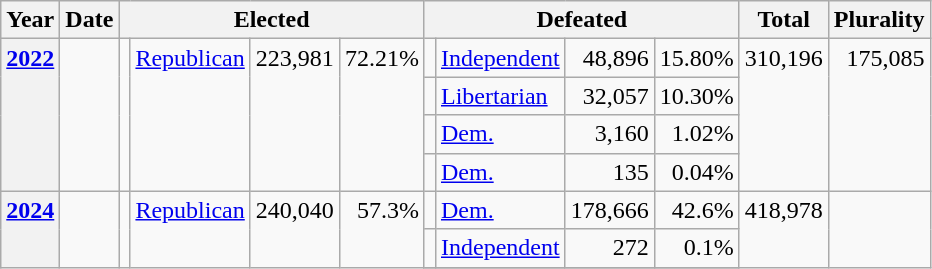<table class=wikitable>
<tr>
<th>Year</th>
<th>Date</th>
<th ! colspan="4">Elected</th>
<th ! colspan="4">Defeated</th>
<th>Total</th>
<th>Plurality</th>
</tr>
<tr>
<th rowspan="4" valign="top"><a href='#'>2022</a></th>
<td rowspan="4" valign="top"></td>
<td rowspan="4" valign="top"></td>
<td rowspan="4" valign="top" ><a href='#'>Republican</a></td>
<td rowspan="4" valign="top" align="right">223,981</td>
<td rowspan="4" valign="top" align="right">72.21%</td>
<td valign="top"></td>
<td valign="top" ><a href='#'>Independent</a></td>
<td valign="top" align="right">48,896</td>
<td valign="top" align="right">15.80%</td>
<td rowspan="4" valign="top" align="right">310,196</td>
<td rowspan="4" valign="top" align="right">175,085</td>
</tr>
<tr>
<td valign="top"></td>
<td valign="top" ><a href='#'>Libertarian</a></td>
<td valign="top" align="right">32,057</td>
<td valign="top" align="right">10.30%</td>
</tr>
<tr>
<td valign="top"></td>
<td valign="top" ><a href='#'>Dem.</a></td>
<td valign="top" align="right">3,160</td>
<td valign="top" align="right">1.02%</td>
</tr>
<tr>
<td valign="top"></td>
<td valign="top" ><a href='#'>Dem.</a></td>
<td valign="top" align="right">135</td>
<td valign="top" align="right">0.04%</td>
</tr>
<tr>
<th rowspan="3" valign="top"><a href='#'>2024</a></th>
<td rowspan="3" valign="top"></td>
<td rowspan="3" valign="top"></td>
<td rowspan="3" valign="top" ><a href='#'>Republican</a></td>
<td rowspan="3" valign="top" align="right">240,040</td>
<td rowspan="3" valign="top" align="right">57.3%</td>
<td valign="top"></td>
<td valign="top" ><a href='#'>Dem.</a></td>
<td valign="top" align="right">178,666</td>
<td valign="top" align="right">42.6%</td>
<td rowspan="3" valign="top" align="right">418,978</td>
<td rowspan="3" valign="top" align="right"></td>
</tr>
<tr>
<td valign="top"></td>
<td valign="top" ><a href='#'>Independent</a></td>
<td valign="top" align="right">272</td>
<td valign="top" align="right">0.1%</td>
</tr>
<tr>
</tr>
</table>
